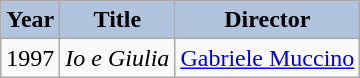<table class="wikitable">
<tr>
<th style="background:#B0C4DE;">Year</th>
<th style="background:#B0C4DE;">Title</th>
<th style="background:#B0C4DE;">Director</th>
</tr>
<tr>
<td>1997</td>
<td><em>Io e Giulia</em></td>
<td><a href='#'>Gabriele Muccino</a></td>
</tr>
</table>
